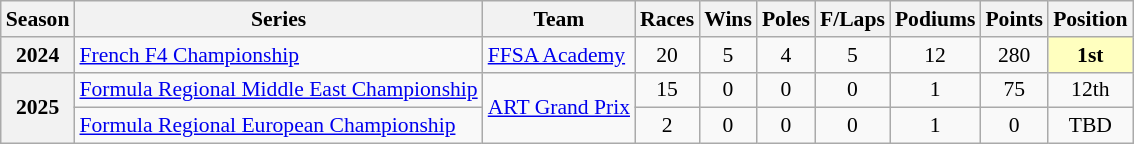<table class="wikitable" style="font-size: 90%; text-align:center">
<tr>
<th>Season</th>
<th>Series</th>
<th>Team</th>
<th>Races</th>
<th>Wins</th>
<th>Poles</th>
<th>F/Laps</th>
<th>Podiums</th>
<th>Points</th>
<th>Position</th>
</tr>
<tr>
<th>2024</th>
<td align="left"><a href='#'>French F4 Championship</a></td>
<td align="left"><a href='#'>FFSA Academy</a></td>
<td>20</td>
<td>5</td>
<td>4</td>
<td>5</td>
<td>12</td>
<td>280</td>
<td style="background:#FFFFBF"><strong>1st</strong></td>
</tr>
<tr>
<th rowspan="2">2025</th>
<td align="left"><a href='#'>Formula Regional Middle East Championship</a></td>
<td rowspan="2" align="left"><a href='#'>ART Grand Prix</a></td>
<td>15</td>
<td>0</td>
<td>0</td>
<td>0</td>
<td>1</td>
<td>75</td>
<td>12th</td>
</tr>
<tr>
<td align="left"><a href='#'>Formula Regional European Championship</a></td>
<td>2</td>
<td>0</td>
<td>0</td>
<td>0</td>
<td>1</td>
<td>0</td>
<td>TBD</td>
</tr>
</table>
